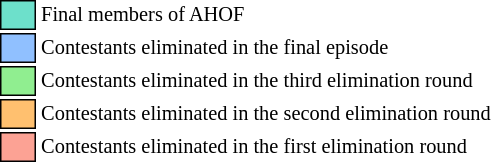<table class="toccolours" style="font-size: 85%; white-space: nowrap;">
<tr>
<td style="background:#6DE0CB; border: 1px solid black;">      </td>
<td>Final members of AHOF</td>
</tr>
<tr>
<td style="background:#90C0FF; border: 1px solid black;">      </td>
<td>Contestants eliminated in the final episode</td>
</tr>
<tr>
<td style="background:#90EE90; border: 1px solid black;">      </td>
<td>Contestants eliminated in the third elimination round</td>
</tr>
<tr>
<td style="background:#FFC06F; border: 1px solid black;">      </td>
<td>Contestants eliminated in the second elimination round</td>
</tr>
<tr>
<td style="background:#FCA294; border: 1px solid black;">      </td>
<td>Contestants eliminated in the first elimination round</td>
</tr>
</table>
